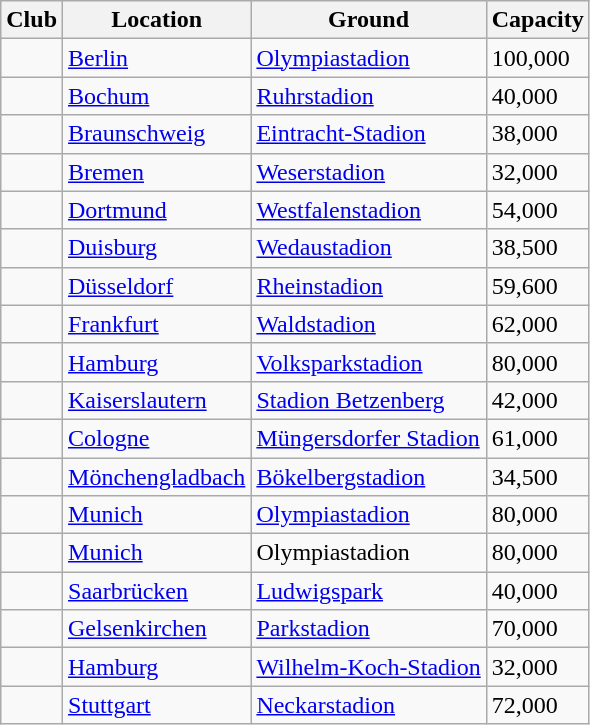<table class="wikitable sortable">
<tr>
<th>Club</th>
<th>Location</th>
<th>Ground</th>
<th>Capacity</th>
</tr>
<tr>
<td></td>
<td><a href='#'>Berlin</a></td>
<td><a href='#'>Olympiastadion</a></td>
<td>100,000</td>
</tr>
<tr>
<td></td>
<td><a href='#'>Bochum</a></td>
<td><a href='#'>Ruhrstadion</a></td>
<td>40,000</td>
</tr>
<tr>
<td></td>
<td><a href='#'>Braunschweig</a></td>
<td><a href='#'>Eintracht-Stadion</a></td>
<td>38,000</td>
</tr>
<tr>
<td></td>
<td><a href='#'>Bremen</a></td>
<td><a href='#'>Weserstadion</a></td>
<td>32,000</td>
</tr>
<tr>
<td></td>
<td><a href='#'>Dortmund</a></td>
<td><a href='#'>Westfalenstadion</a></td>
<td>54,000</td>
</tr>
<tr>
<td></td>
<td><a href='#'>Duisburg</a></td>
<td><a href='#'>Wedaustadion</a></td>
<td>38,500</td>
</tr>
<tr>
<td></td>
<td><a href='#'>Düsseldorf</a></td>
<td><a href='#'>Rheinstadion</a></td>
<td>59,600</td>
</tr>
<tr>
<td></td>
<td><a href='#'>Frankfurt</a></td>
<td><a href='#'>Waldstadion</a></td>
<td>62,000</td>
</tr>
<tr>
<td></td>
<td><a href='#'>Hamburg</a></td>
<td><a href='#'>Volksparkstadion</a></td>
<td>80,000</td>
</tr>
<tr>
<td></td>
<td><a href='#'>Kaiserslautern</a></td>
<td><a href='#'>Stadion Betzenberg</a></td>
<td>42,000</td>
</tr>
<tr>
<td></td>
<td><a href='#'>Cologne</a></td>
<td><a href='#'>Müngersdorfer Stadion</a></td>
<td>61,000</td>
</tr>
<tr>
<td></td>
<td><a href='#'>Mönchengladbach</a></td>
<td><a href='#'>Bökelbergstadion</a></td>
<td>34,500</td>
</tr>
<tr>
<td></td>
<td><a href='#'>Munich</a></td>
<td><a href='#'>Olympiastadion</a></td>
<td>80,000</td>
</tr>
<tr>
<td></td>
<td><a href='#'>Munich</a></td>
<td>Olympiastadion</td>
<td>80,000</td>
</tr>
<tr>
<td></td>
<td><a href='#'>Saarbrücken</a></td>
<td><a href='#'>Ludwigspark</a></td>
<td>40,000</td>
</tr>
<tr>
<td></td>
<td><a href='#'>Gelsenkirchen</a></td>
<td><a href='#'>Parkstadion</a></td>
<td>70,000</td>
</tr>
<tr>
<td></td>
<td><a href='#'>Hamburg</a></td>
<td><a href='#'>Wilhelm-Koch-Stadion</a></td>
<td>32,000</td>
</tr>
<tr>
<td></td>
<td><a href='#'>Stuttgart</a></td>
<td><a href='#'>Neckarstadion</a></td>
<td>72,000</td>
</tr>
</table>
